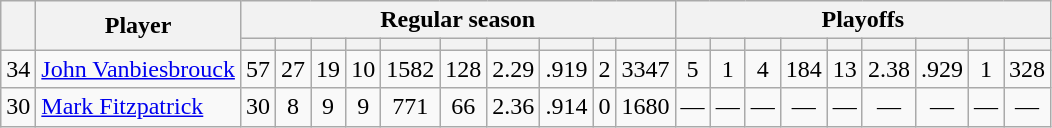<table class="wikitable plainrowheaders" style="text-align:center;">
<tr>
<th scope="col" rowspan="2"></th>
<th scope="col" rowspan="2">Player</th>
<th scope=colgroup colspan=10>Regular season</th>
<th scope=colgroup colspan=9>Playoffs</th>
</tr>
<tr>
<th scope="col"></th>
<th scope="col"></th>
<th scope="col"></th>
<th scope="col"></th>
<th scope="col"></th>
<th scope="col"></th>
<th scope="col"></th>
<th scope="col"></th>
<th scope="col"></th>
<th scope="col"></th>
<th scope="col"></th>
<th scope="col"></th>
<th scope="col"></th>
<th scope="col"></th>
<th scope="col"></th>
<th scope="col"></th>
<th scope="col"></th>
<th scope="col"></th>
<th scope="col"></th>
</tr>
<tr>
<td scope="row">34</td>
<td align="left"><a href='#'>John Vanbiesbrouck</a></td>
<td>57</td>
<td>27</td>
<td>19</td>
<td>10</td>
<td>1582</td>
<td>128</td>
<td>2.29</td>
<td>.919</td>
<td>2</td>
<td>3347</td>
<td>5</td>
<td>1</td>
<td>4</td>
<td>184</td>
<td>13</td>
<td>2.38</td>
<td>.929</td>
<td>1</td>
<td>328</td>
</tr>
<tr>
<td scope="row">30</td>
<td align="left"><a href='#'>Mark Fitzpatrick</a></td>
<td>30</td>
<td>8</td>
<td>9</td>
<td>9</td>
<td>771</td>
<td>66</td>
<td>2.36</td>
<td>.914</td>
<td>0</td>
<td>1680</td>
<td>—</td>
<td>—</td>
<td>—</td>
<td>—</td>
<td>—</td>
<td>—</td>
<td>—</td>
<td>—</td>
<td>—</td>
</tr>
</table>
